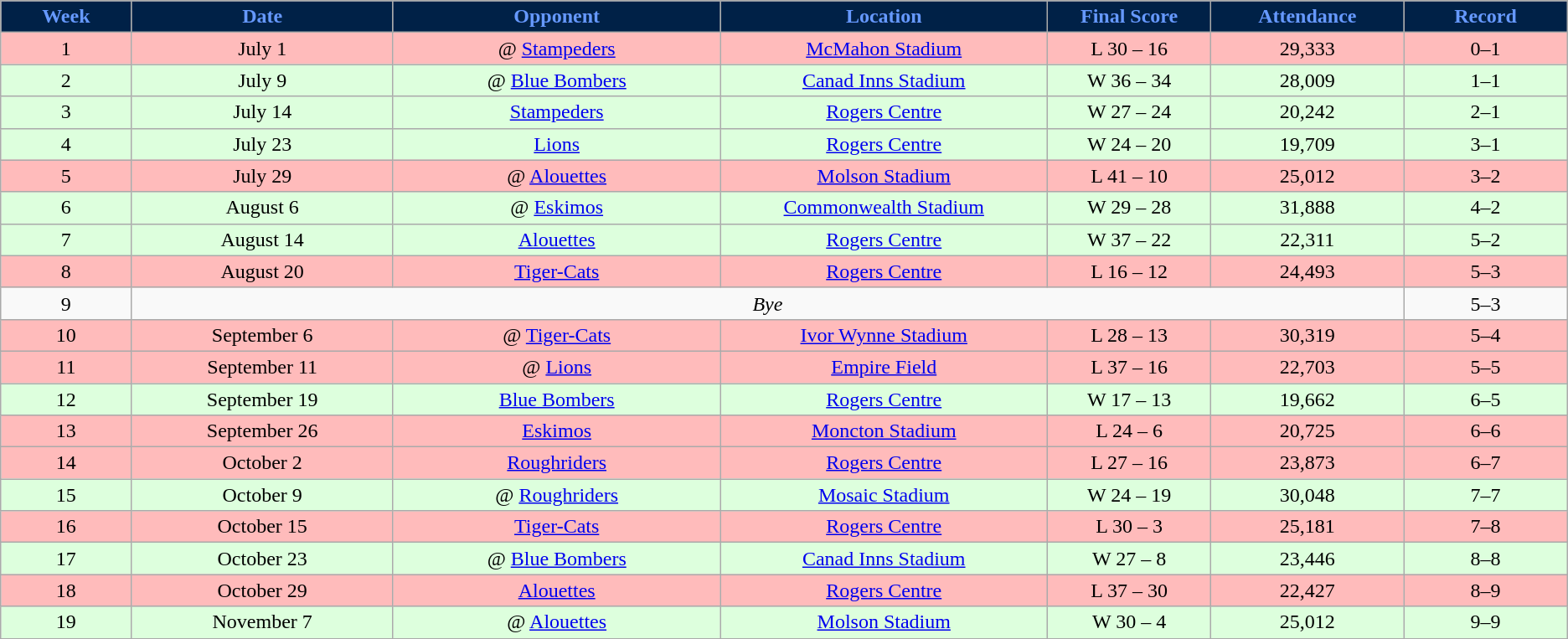<table class="wikitable sortable">
<tr>
<th style="background:#002147;color:#6699FF;" width="4%">Week</th>
<th style="background:#002147;color:#6699FF;" width="8%">Date</th>
<th style="background:#002147;color:#6699FF;" width="10%">Opponent</th>
<th style="background:#002147;color:#6699FF;" width="10%">Location</th>
<th style="background:#002147;color:#6699FF;" width="5%">Final Score</th>
<th style="background:#002147;color:#6699FF;" width="5%">Attendance</th>
<th style="background:#002147;color:#6699FF;" width="5%">Record</th>
</tr>
<tr align="center" bgcolor="#ffbbbb">
<td>1</td>
<td>July 1</td>
<td>@ <a href='#'>Stampeders</a></td>
<td><a href='#'>McMahon Stadium</a></td>
<td>L 30 – 16</td>
<td>29,333</td>
<td>0–1</td>
</tr>
<tr align="center" bgcolor="#ddffdd">
<td>2</td>
<td>July 9</td>
<td>@ <a href='#'>Blue Bombers</a></td>
<td><a href='#'>Canad Inns Stadium</a></td>
<td>W 36 – 34</td>
<td>28,009</td>
<td>1–1</td>
</tr>
<tr align="center" bgcolor="#ddffdd">
<td>3</td>
<td>July 14</td>
<td><a href='#'>Stampeders</a></td>
<td><a href='#'>Rogers Centre</a></td>
<td>W 27 – 24</td>
<td>20,242</td>
<td>2–1</td>
</tr>
<tr align="center" bgcolor="#ddffdd">
<td>4</td>
<td>July 23</td>
<td><a href='#'>Lions</a></td>
<td><a href='#'>Rogers Centre</a></td>
<td>W 24 – 20</td>
<td>19,709</td>
<td>3–1</td>
</tr>
<tr align="center" bgcolor="#ffbbbb">
<td>5</td>
<td>July 29</td>
<td>@ <a href='#'>Alouettes</a></td>
<td><a href='#'>Molson Stadium</a></td>
<td>L 41 – 10</td>
<td>25,012</td>
<td>3–2</td>
</tr>
<tr align="center" bgcolor="#ddffdd">
<td>6</td>
<td>August 6</td>
<td>@ <a href='#'>Eskimos</a></td>
<td><a href='#'>Commonwealth Stadium</a></td>
<td>W 29 – 28</td>
<td>31,888</td>
<td>4–2</td>
</tr>
<tr align="center" bgcolor="#ddffdd">
<td>7</td>
<td>August 14</td>
<td><a href='#'>Alouettes</a></td>
<td><a href='#'>Rogers Centre</a></td>
<td>W 37 – 22</td>
<td>22,311</td>
<td>5–2</td>
</tr>
<tr align="center" bgcolor="#ffbbbb">
<td>8</td>
<td>August 20</td>
<td><a href='#'>Tiger-Cats</a></td>
<td><a href='#'>Rogers Centre</a></td>
<td>L 16 – 12</td>
<td>24,493</td>
<td>5–3</td>
</tr>
<tr align="center">
<td>9</td>
<td colSpan=5 align="center"><em>Bye</em></td>
<td>5–3</td>
</tr>
<tr align="center" bgcolor="#ffbbbb">
<td>10</td>
<td>September 6</td>
<td>@ <a href='#'>Tiger-Cats</a></td>
<td><a href='#'>Ivor Wynne Stadium</a></td>
<td>L 28 – 13</td>
<td>30,319</td>
<td>5–4</td>
</tr>
<tr align="center" bgcolor="#ffbbbb">
<td>11</td>
<td>September 11</td>
<td>@ <a href='#'>Lions</a></td>
<td><a href='#'>Empire Field</a></td>
<td>L 37 – 16</td>
<td>22,703</td>
<td>5–5</td>
</tr>
<tr align="center" bgcolor="#ddffdd">
<td>12</td>
<td>September 19</td>
<td><a href='#'>Blue Bombers</a></td>
<td><a href='#'>Rogers Centre</a></td>
<td>W 17 – 13</td>
<td>19,662</td>
<td>6–5</td>
</tr>
<tr align="center" bgcolor="#ffbbbb">
<td>13</td>
<td>September 26</td>
<td><a href='#'>Eskimos</a></td>
<td><a href='#'>Moncton Stadium</a></td>
<td>L 24 – 6</td>
<td>20,725</td>
<td>6–6</td>
</tr>
<tr align="center" bgcolor="#ffbbbb">
<td>14</td>
<td>October 2</td>
<td><a href='#'>Roughriders</a></td>
<td><a href='#'>Rogers Centre</a></td>
<td>L 27 – 16</td>
<td>23,873</td>
<td>6–7</td>
</tr>
<tr align="center" bgcolor="#ddffdd">
<td>15</td>
<td>October 9</td>
<td>@ <a href='#'>Roughriders</a></td>
<td><a href='#'>Mosaic Stadium</a></td>
<td>W 24 – 19</td>
<td>30,048</td>
<td>7–7</td>
</tr>
<tr align="center" bgcolor="#ffbbbb">
<td>16</td>
<td>October 15</td>
<td><a href='#'>Tiger-Cats</a></td>
<td><a href='#'>Rogers Centre</a></td>
<td>L 30 – 3</td>
<td>25,181</td>
<td>7–8</td>
</tr>
<tr align="center" bgcolor="#ddffdd">
<td>17</td>
<td>October 23</td>
<td>@ <a href='#'>Blue Bombers</a></td>
<td><a href='#'>Canad Inns Stadium</a></td>
<td>W 27 – 8</td>
<td>23,446</td>
<td>8–8</td>
</tr>
<tr align="center" bgcolor="#ffbbbb">
<td>18</td>
<td>October 29</td>
<td><a href='#'>Alouettes</a></td>
<td><a href='#'>Rogers Centre</a></td>
<td>L 37 – 30</td>
<td>22,427</td>
<td>8–9</td>
</tr>
<tr align="center" bgcolor="#ddffdd">
<td>19</td>
<td>November 7</td>
<td>@ <a href='#'>Alouettes</a></td>
<td><a href='#'>Molson Stadium</a></td>
<td>W 30 – 4</td>
<td>25,012</td>
<td>9–9</td>
</tr>
<tr>
</tr>
</table>
